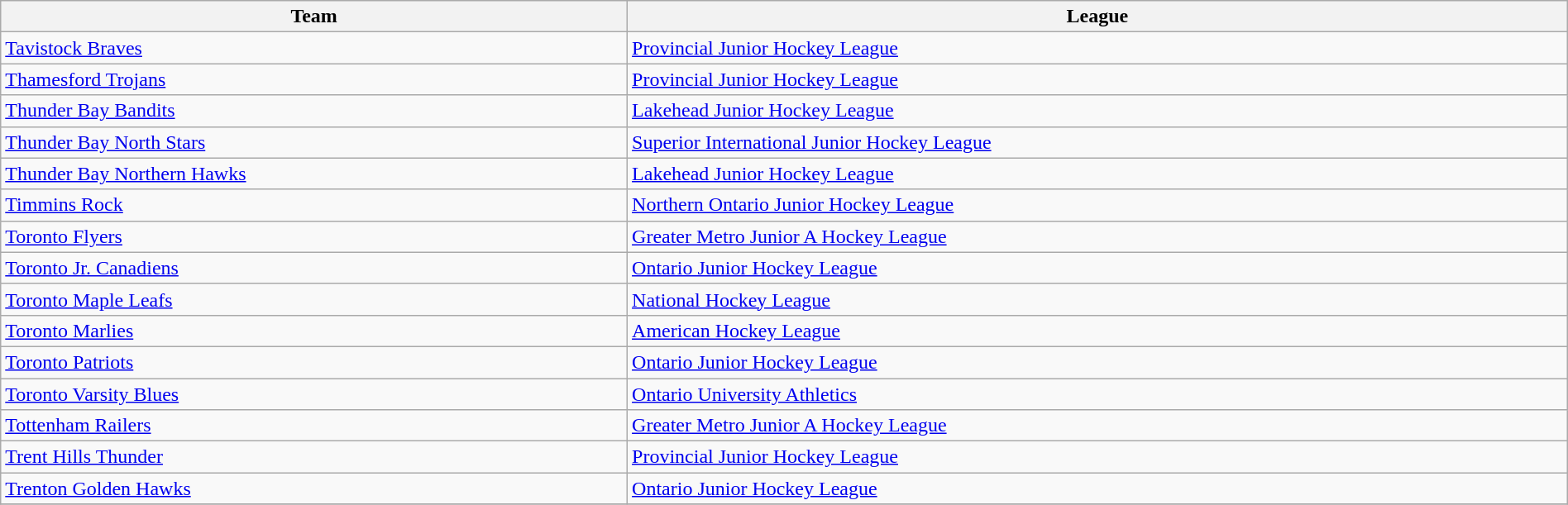<table class="wikitable sortable" width=100%>
<tr>
<th width=40%>Team</th>
<th width=60%>League</th>
</tr>
<tr>
<td><a href='#'>Tavistock Braves</a></td>
<td><a href='#'>Provincial Junior Hockey League</a></td>
</tr>
<tr>
<td><a href='#'>Thamesford Trojans</a></td>
<td><a href='#'>Provincial Junior Hockey League</a></td>
</tr>
<tr>
<td><a href='#'>Thunder Bay Bandits</a></td>
<td><a href='#'>Lakehead Junior Hockey League</a></td>
</tr>
<tr>
<td><a href='#'>Thunder Bay North Stars</a></td>
<td><a href='#'>Superior International Junior Hockey League</a></td>
</tr>
<tr>
<td><a href='#'>Thunder Bay Northern Hawks</a></td>
<td><a href='#'>Lakehead Junior Hockey League</a></td>
</tr>
<tr>
<td><a href='#'>Timmins Rock</a></td>
<td><a href='#'>Northern Ontario Junior Hockey League</a></td>
</tr>
<tr>
<td><a href='#'>Toronto Flyers</a></td>
<td><a href='#'>Greater Metro Junior A Hockey League</a></td>
</tr>
<tr>
<td><a href='#'>Toronto Jr. Canadiens</a></td>
<td><a href='#'>Ontario Junior Hockey League</a></td>
</tr>
<tr>
<td><a href='#'>Toronto Maple Leafs</a></td>
<td><a href='#'>National Hockey League</a></td>
</tr>
<tr>
<td><a href='#'>Toronto Marlies</a></td>
<td><a href='#'>American Hockey League</a></td>
</tr>
<tr>
<td><a href='#'>Toronto Patriots</a></td>
<td><a href='#'>Ontario Junior Hockey League</a></td>
</tr>
<tr>
<td><a href='#'>Toronto Varsity Blues</a></td>
<td><a href='#'>Ontario University Athletics</a></td>
</tr>
<tr>
<td><a href='#'>Tottenham Railers</a></td>
<td><a href='#'>Greater Metro Junior A Hockey League</a></td>
</tr>
<tr>
<td><a href='#'>Trent Hills Thunder</a></td>
<td><a href='#'>Provincial Junior Hockey League</a></td>
</tr>
<tr>
<td><a href='#'>Trenton Golden Hawks</a></td>
<td><a href='#'>Ontario Junior Hockey League</a></td>
</tr>
<tr>
</tr>
</table>
